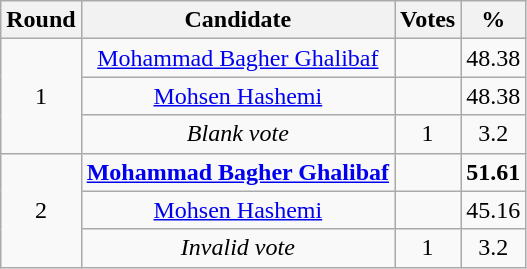<table class="wikitable" style="text-align:center;">
<tr>
<th>Round</th>
<th>Candidate</th>
<th>Votes</th>
<th>%</th>
</tr>
<tr>
<td rowspan="3">1</td>
<td><a href='#'>Mohammad Bagher Ghalibaf</a></td>
<td></td>
<td>48.38</td>
</tr>
<tr>
<td><a href='#'>Mohsen Hashemi</a></td>
<td></td>
<td>48.38</td>
</tr>
<tr>
<td><em>Blank vote</em></td>
<td>1</td>
<td>3.2</td>
</tr>
<tr>
<td rowspan="3">2</td>
<td><strong><a href='#'>Mohammad Bagher Ghalibaf</a></strong></td>
<td></td>
<td><strong>51.61</strong></td>
</tr>
<tr>
<td><a href='#'>Mohsen Hashemi</a></td>
<td></td>
<td>45.16</td>
</tr>
<tr>
<td><em>Invalid vote</em></td>
<td>1</td>
<td>3.2</td>
</tr>
</table>
